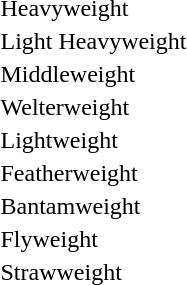<table>
<tr>
<td>Heavyweight</td>
<td></td>
<td></td>
<td></td>
<td></td>
</tr>
<tr>
<td>Light Heavyweight</td>
<td></td>
<td></td>
<td></td>
<td></td>
</tr>
<tr>
<td>Middleweight</td>
<td></td>
<td></td>
<td></td>
<td></td>
</tr>
<tr>
<td>Welterweight</td>
<td></td>
<td></td>
<td></td>
<td></td>
</tr>
<tr>
<td>Lightweight</td>
<td></td>
<td></td>
<td></td>
<td></td>
</tr>
<tr>
<td>Featherweight</td>
<td></td>
<td></td>
<td></td>
<td></td>
</tr>
<tr>
<td>Bantamweight</td>
<td></td>
<td></td>
<td></td>
<td></td>
</tr>
<tr>
<td>Flyweight</td>
<td></td>
<td></td>
<td></td>
<td></td>
</tr>
<tr>
<td>Strawweight</td>
<td></td>
<td></td>
<td></td>
<td></td>
</tr>
</table>
